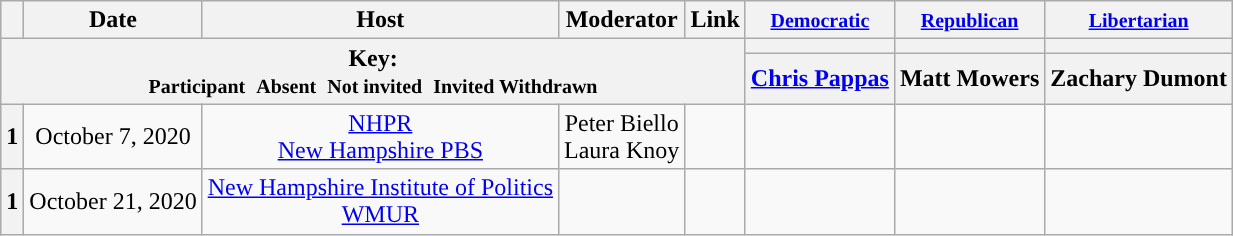<table class="wikitable" style="text-align:center;">
<tr>
<th scope="col"></th>
<th scope="col">Date</th>
<th scope="col">Host</th>
<th scope="col">Moderator</th>
<th scope="col">Link</th>
<th scope="col"><small><a href='#'>Democratic</a></small></th>
<th scope="col"><small><a href='#'>Republican</a></small></th>
<th scope="col"><small><a href='#'>Libertarian</a></small></th>
</tr>
<tr>
<th colspan="5" rowspan="2">Key:<br> <small>Participant </small>  <small>Absent </small>  <small>Not invited </small>  <small>Invited  Withdrawn</small></th>
<th scope="col" style="background:"></th>
<th scope="col" style="background:"></th>
<th scope="col" style="background:"></th>
</tr>
<tr>
<th scope="col"><a href='#'>Chris Pappas</a></th>
<th scope="col">Matt Mowers</th>
<th scope="col">Zachary Dumont</th>
</tr>
<tr>
<th>1</th>
<td style="white-space:nowrap;">October 7, 2020</td>
<td style="white-space:nowrap;"><a href='#'>NHPR</a><br><a href='#'>New Hampshire PBS</a></td>
<td style="white-space:nowrap;">Peter Biello<br>Laura Knoy</td>
<td style="white-space:nowrap;"></td>
<td></td>
<td></td>
<td></td>
</tr>
<tr>
<th>1</th>
<td style="white-space:nowrap;">October 21, 2020</td>
<td style="white-space:nowrap;"><a href='#'>New Hampshire Institute of Politics</a><br><a href='#'>WMUR</a></td>
<td style="white-space:nowrap;"></td>
<td style="white-space:nowrap;"></td>
<td></td>
<td></td>
<td></td>
</tr>
</table>
